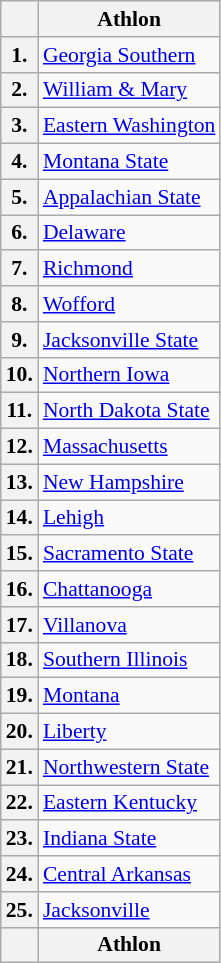<table class="wikitable" style="white-space:nowrap; font-size:90%;">
<tr>
<th></th>
<th>Athlon</th>
</tr>
<tr>
<th>1.</th>
<td><a href='#'>Georgia Southern</a></td>
</tr>
<tr>
<th>2.</th>
<td><a href='#'>William & Mary</a></td>
</tr>
<tr>
<th>3.</th>
<td><a href='#'>Eastern Washington</a></td>
</tr>
<tr>
<th>4.</th>
<td><a href='#'>Montana State</a></td>
</tr>
<tr>
<th>5.</th>
<td><a href='#'>Appalachian State</a></td>
</tr>
<tr>
<th>6.</th>
<td><a href='#'>Delaware</a></td>
</tr>
<tr>
<th>7.</th>
<td><a href='#'>Richmond</a></td>
</tr>
<tr>
<th>8.</th>
<td><a href='#'>Wofford</a></td>
</tr>
<tr>
<th>9.</th>
<td><a href='#'>Jacksonville State</a></td>
</tr>
<tr>
<th>10.</th>
<td><a href='#'>Northern Iowa</a></td>
</tr>
<tr>
<th>11.</th>
<td><a href='#'>North Dakota State</a></td>
</tr>
<tr>
<th>12.</th>
<td><a href='#'>Massachusetts</a></td>
</tr>
<tr>
<th>13.</th>
<td><a href='#'>New Hampshire</a></td>
</tr>
<tr>
<th>14.</th>
<td><a href='#'>Lehigh</a></td>
</tr>
<tr>
<th>15.</th>
<td><a href='#'>Sacramento State</a></td>
</tr>
<tr>
<th>16.</th>
<td><a href='#'>Chattanooga</a></td>
</tr>
<tr>
<th>17.</th>
<td><a href='#'>Villanova</a></td>
</tr>
<tr>
<th>18.</th>
<td><a href='#'>Southern Illinois</a></td>
</tr>
<tr>
<th>19.</th>
<td><a href='#'>Montana</a></td>
</tr>
<tr>
<th>20.</th>
<td><a href='#'>Liberty</a></td>
</tr>
<tr>
<th>21.</th>
<td><a href='#'>Northwestern State</a></td>
</tr>
<tr>
<th>22.</th>
<td><a href='#'>Eastern Kentucky</a></td>
</tr>
<tr>
<th>23.</th>
<td><a href='#'>Indiana State</a></td>
</tr>
<tr>
<th>24.</th>
<td><a href='#'>Central Arkansas</a></td>
</tr>
<tr>
<th>25.</th>
<td><a href='#'>Jacksonville</a></td>
</tr>
<tr>
<th></th>
<th>Athlon</th>
</tr>
</table>
